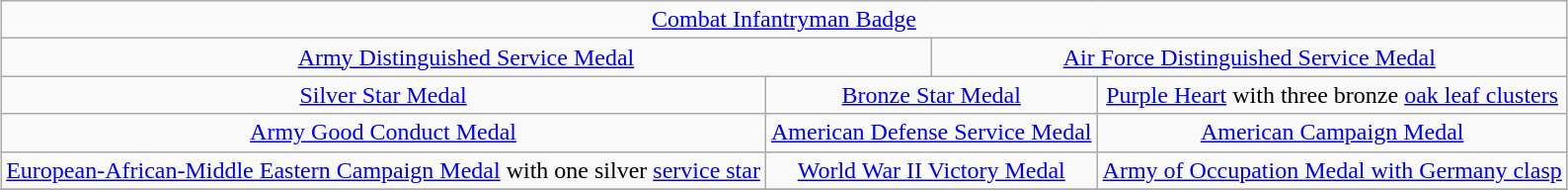<table class="wikitable" style="margin:1em auto; text-align:center;">
<tr>
<td colspan="6"><a href='#'>Combat Infantryman Badge</a></td>
</tr>
<tr>
<td colspan="3"><a href='#'>Army Distinguished Service Medal</a></td>
<td colspan="3"><a href='#'>Air Force Distinguished Service Medal</a></td>
</tr>
<tr>
<td colspan="2"><a href='#'>Silver Star Medal</a></td>
<td colspan="2"><a href='#'>Bronze Star Medal</a></td>
<td colspan="2"><a href='#'>Purple Heart</a> with three bronze <a href='#'>oak leaf clusters</a></td>
</tr>
<tr>
<td colspan="2"><a href='#'>Army Good Conduct Medal</a></td>
<td colspan="2"><a href='#'>American Defense Service Medal</a></td>
<td colspan="2"><a href='#'>American Campaign Medal</a></td>
</tr>
<tr>
<td colspan="2"><a href='#'>European-African-Middle Eastern Campaign Medal</a> with one silver <a href='#'>service star</a></td>
<td colspan="2"><a href='#'>World War II Victory Medal</a></td>
<td colspan="2"><a href='#'>Army of Occupation Medal with Germany clasp</a></td>
</tr>
<tr>
</tr>
</table>
